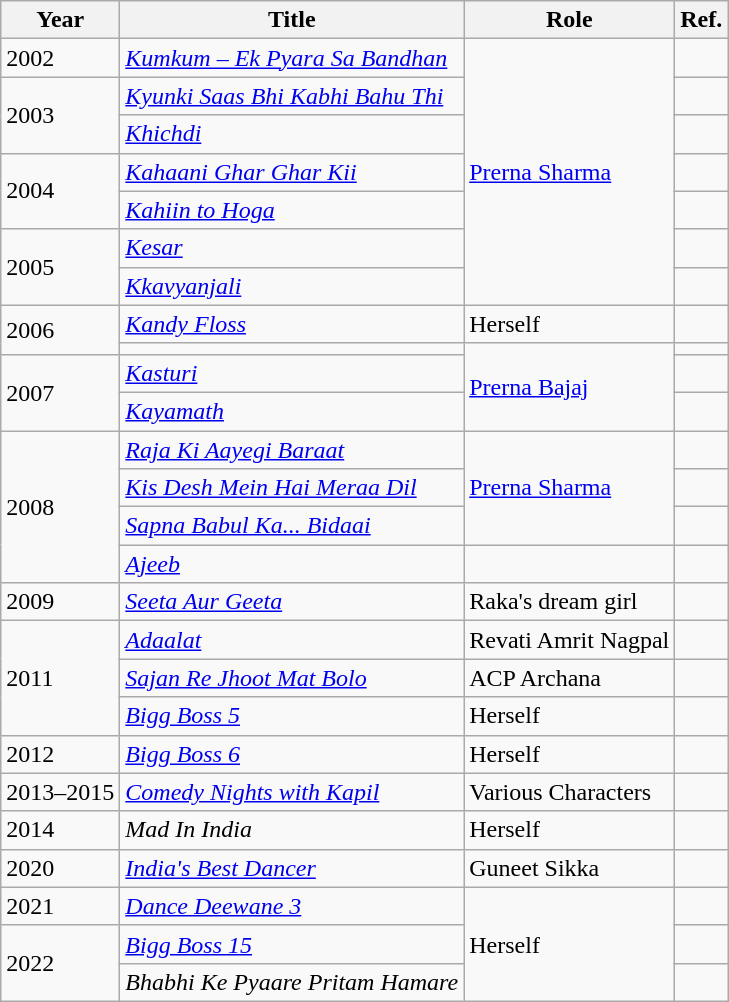<table class="wikitable sortable plainrowheaders">
<tr>
<th scope="col">Year</th>
<th scope="col">Title</th>
<th scope="col">Role</th>
<th class="unsortable" scope="col">Ref.</th>
</tr>
<tr>
<td>2002</td>
<td><em><a href='#'>Kumkum – Ek Pyara Sa Bandhan</a></em></td>
<td rowspan="7"><a href='#'>Prerna Sharma</a></td>
<td></td>
</tr>
<tr>
<td rowspan="2">2003</td>
<td><em><a href='#'>Kyunki Saas Bhi Kabhi Bahu Thi</a></em></td>
<td></td>
</tr>
<tr>
<td><em><a href='#'>Khichdi</a></em></td>
<td></td>
</tr>
<tr>
<td rowspan="2">2004</td>
<td><em><a href='#'>Kahaani Ghar Ghar Kii</a></em></td>
<td></td>
</tr>
<tr>
<td><em><a href='#'>Kahiin to Hoga</a></em></td>
<td></td>
</tr>
<tr>
<td rowspan="2">2005</td>
<td><em><a href='#'>Kesar</a></em></td>
<td></td>
</tr>
<tr>
<td><em><a href='#'>Kkavyanjali</a></em></td>
<td></td>
</tr>
<tr>
<td rowspan="2">2006</td>
<td><em><a href='#'>Kandy Floss</a></em></td>
<td>Herself</td>
<td></td>
</tr>
<tr>
<td><em></em></td>
<td rowspan="3"><a href='#'>Prerna Bajaj</a></td>
<td></td>
</tr>
<tr>
<td rowspan="2">2007</td>
<td><em><a href='#'>Kasturi</a></em></td>
<td></td>
</tr>
<tr>
<td><em><a href='#'>Kayamath</a></em></td>
<td></td>
</tr>
<tr>
<td rowspan="4">2008</td>
<td><em><a href='#'>Raja Ki Aayegi Baraat</a></em></td>
<td rowspan="3"><a href='#'>Prerna Sharma</a></td>
<td></td>
</tr>
<tr>
<td><em><a href='#'>Kis Desh Mein Hai Meraa Dil</a></em></td>
<td></td>
</tr>
<tr>
<td><em><a href='#'>Sapna Babul Ka... Bidaai</a></em></td>
<td></td>
</tr>
<tr>
<td><em><a href='#'>Ajeeb</a></em></td>
<td></td>
<td></td>
</tr>
<tr>
<td>2009</td>
<td><em><a href='#'>Seeta Aur Geeta</a></em></td>
<td>Raka's dream girl</td>
<td></td>
</tr>
<tr>
<td rowspan="3">2011</td>
<td><em><a href='#'>Adaalat</a></em></td>
<td>Revati Amrit Nagpal</td>
<td></td>
</tr>
<tr>
<td><em><a href='#'>Sajan Re Jhoot Mat Bolo</a></em></td>
<td>ACP Archana</td>
<td></td>
</tr>
<tr>
<td><em><a href='#'>Bigg Boss 5</a></em></td>
<td>Herself</td>
<td></td>
</tr>
<tr>
<td>2012</td>
<td><em><a href='#'>Bigg Boss 6</a></em></td>
<td>Herself</td>
<td></td>
</tr>
<tr>
<td>2013–2015</td>
<td><em><a href='#'>Comedy Nights with Kapil</a></em></td>
<td>Various Characters</td>
<td></td>
</tr>
<tr>
<td>2014</td>
<td><em>Mad In India</em></td>
<td>Herself</td>
<td></td>
</tr>
<tr>
<td>2020</td>
<td><em><a href='#'>India's Best Dancer</a></em></td>
<td>Guneet Sikka</td>
<td></td>
</tr>
<tr>
<td>2021</td>
<td><em><a href='#'>Dance Deewane 3</a></em></td>
<td rowspan="3">Herself</td>
<td></td>
</tr>
<tr>
<td rowspan=2>2022</td>
<td><em><a href='#'>Bigg Boss 15</a></em></td>
<td></td>
</tr>
<tr>
<td><em>Bhabhi Ke Pyaare Pritam Hamare</em></td>
<td></td>
</tr>
</table>
